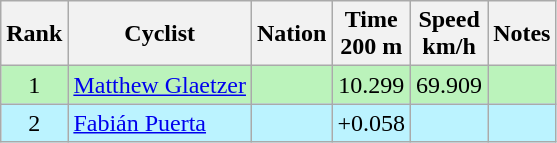<table class="wikitable sortable" style="text-align:center;">
<tr>
<th>Rank</th>
<th>Cyclist</th>
<th>Nation</th>
<th>Time<br>200 m</th>
<th>Speed<br>km/h</th>
<th>Notes</th>
</tr>
<tr bgcolor=bbf3bb>
<td>1</td>
<td align=left><a href='#'>Matthew Glaetzer</a></td>
<td align=left></td>
<td>10.299</td>
<td>69.909</td>
<td></td>
</tr>
<tr bgcolor=bbf3ff>
<td>2</td>
<td align=left><a href='#'>Fabián Puerta</a></td>
<td align=left></td>
<td data-sort-value=10.357>+0.058</td>
<td></td>
<td></td>
</tr>
</table>
